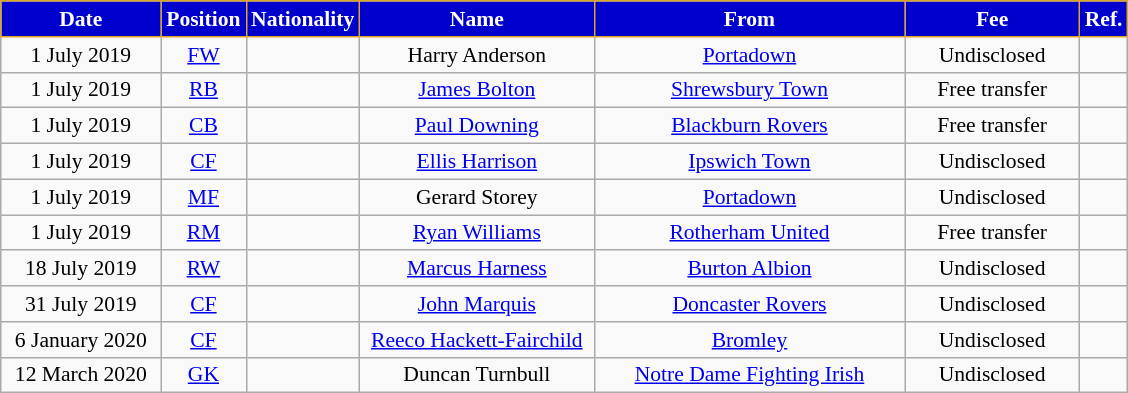<table class="wikitable" style="text-align:center; font-size:90%; ">
<tr>
<th style="background:mediumblue;color:white;border:1px solid goldenrod; width:100px;">Date</th>
<th style="background:mediumblue;color:white;border:1px solid goldenrod; width:50px;">Position</th>
<th style="background:mediumblue;color:white;border:1px solid goldenrod; width:50px;">Nationality</th>
<th style="background:mediumblue;color:white;border:1px solid goldenrod; width:150px;">Name</th>
<th style="background:mediumblue;color:white;border:1px solid goldenrod; width:200px;">From</th>
<th style="background:mediumblue;color:white;border:1px solid goldenrod; width:110px;">Fee</th>
<th style="background:mediumblue;color:white;border:1px solid goldenrod; width:25px;">Ref.</th>
</tr>
<tr>
<td>1 July 2019</td>
<td><a href='#'>FW</a></td>
<td></td>
<td>Harry Anderson</td>
<td> <a href='#'>Portadown</a></td>
<td>Undisclosed</td>
<td></td>
</tr>
<tr>
<td>1 July 2019</td>
<td><a href='#'>RB</a></td>
<td></td>
<td><a href='#'>James Bolton</a></td>
<td> <a href='#'>Shrewsbury Town</a></td>
<td>Free transfer</td>
<td></td>
</tr>
<tr>
<td>1 July 2019</td>
<td><a href='#'>CB</a></td>
<td></td>
<td><a href='#'>Paul Downing</a></td>
<td> <a href='#'>Blackburn Rovers</a></td>
<td>Free transfer</td>
<td></td>
</tr>
<tr>
<td>1 July 2019</td>
<td><a href='#'>CF</a></td>
<td></td>
<td><a href='#'>Ellis Harrison</a></td>
<td> <a href='#'>Ipswich Town</a></td>
<td>Undisclosed</td>
<td></td>
</tr>
<tr>
<td>1 July 2019</td>
<td><a href='#'>MF</a></td>
<td></td>
<td>Gerard Storey</td>
<td> <a href='#'>Portadown</a></td>
<td>Undisclosed</td>
<td></td>
</tr>
<tr>
<td>1 July 2019</td>
<td><a href='#'>RM</a></td>
<td></td>
<td><a href='#'>Ryan Williams</a></td>
<td> <a href='#'>Rotherham United</a></td>
<td>Free transfer</td>
<td></td>
</tr>
<tr>
<td>18 July 2019</td>
<td><a href='#'>RW</a></td>
<td></td>
<td><a href='#'>Marcus Harness</a></td>
<td> <a href='#'>Burton Albion</a></td>
<td>Undisclosed</td>
<td></td>
</tr>
<tr>
<td>31 July 2019</td>
<td><a href='#'>CF</a></td>
<td></td>
<td><a href='#'>John Marquis</a></td>
<td> <a href='#'>Doncaster Rovers</a></td>
<td>Undisclosed</td>
<td></td>
</tr>
<tr>
<td>6 January 2020</td>
<td><a href='#'>CF</a></td>
<td></td>
<td><a href='#'>Reeco Hackett-Fairchild</a></td>
<td> <a href='#'>Bromley</a></td>
<td>Undisclosed</td>
<td></td>
</tr>
<tr>
<td>12 March 2020</td>
<td><a href='#'>GK</a></td>
<td></td>
<td>Duncan Turnbull</td>
<td> <a href='#'>Notre Dame Fighting Irish</a></td>
<td>Undisclosed</td>
<td></td>
</tr>
</table>
